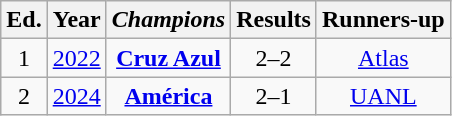<table class="wikitable" style="text-align: center;">
<tr>
<th>Ed.</th>
<th>Year</th>
<th><em>Champions</em></th>
<th>Results</th>
<th>Runners-up</th>
</tr>
<tr>
<td>1</td>
<td><a href='#'>2022</a></td>
<td><strong><a href='#'>Cruz Azul</a></strong></td>
<td>2–2<br><small></small></td>
<td><a href='#'>Atlas</a></td>
</tr>
<tr>
<td>2</td>
<td><a href='#'>2024</a></td>
<td><strong><a href='#'>América</a></strong></td>
<td>2–1</td>
<td><a href='#'>UANL</a></td>
</tr>
</table>
